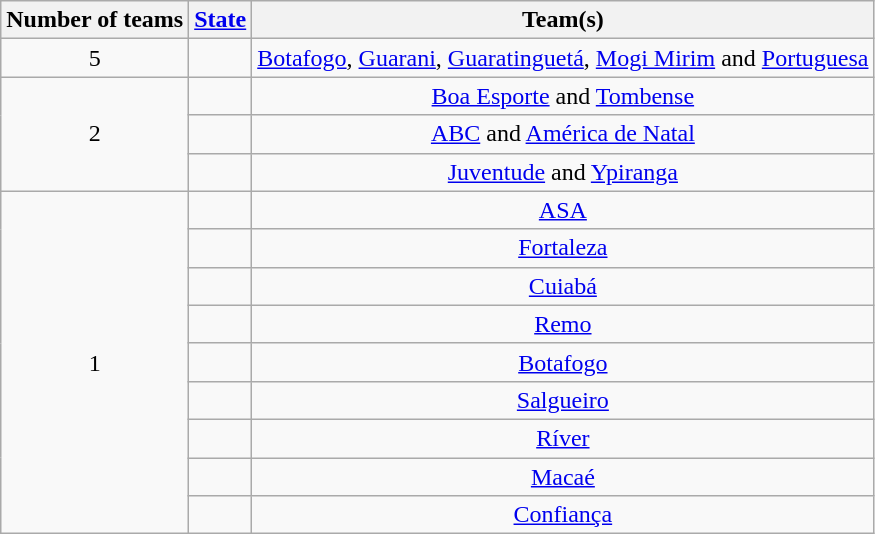<table class="wikitable" style="text-align:center">
<tr>
<th>Number of teams</th>
<th><a href='#'>State</a></th>
<th>Team(s)</th>
</tr>
<tr>
<td rowspan="1">5</td>
<td align="left"></td>
<td><a href='#'>Botafogo</a>, <a href='#'>Guarani</a>, <a href='#'>Guaratinguetá</a>, <a href='#'>Mogi Mirim</a> and <a href='#'>Portuguesa</a></td>
</tr>
<tr>
<td rowspan="3">2</td>
<td align="left"></td>
<td><a href='#'>Boa Esporte</a> and <a href='#'>Tombense</a></td>
</tr>
<tr>
<td align="left"></td>
<td><a href='#'>ABC</a> and <a href='#'>América de Natal</a></td>
</tr>
<tr>
<td align="left"></td>
<td><a href='#'>Juventude</a> and <a href='#'>Ypiranga</a></td>
</tr>
<tr>
<td rowspan="9">1</td>
<td align="left"></td>
<td><a href='#'>ASA</a></td>
</tr>
<tr>
<td align="left"></td>
<td><a href='#'>Fortaleza</a></td>
</tr>
<tr>
<td align="left"></td>
<td><a href='#'>Cuiabá</a></td>
</tr>
<tr>
<td align="left"></td>
<td><a href='#'>Remo</a></td>
</tr>
<tr>
<td align="left"></td>
<td><a href='#'>Botafogo</a></td>
</tr>
<tr>
<td align="left"></td>
<td><a href='#'>Salgueiro</a></td>
</tr>
<tr>
<td align="left"></td>
<td><a href='#'>Ríver</a></td>
</tr>
<tr>
<td align="left"></td>
<td><a href='#'>Macaé</a></td>
</tr>
<tr>
<td align="left"></td>
<td><a href='#'>Confiança</a></td>
</tr>
</table>
